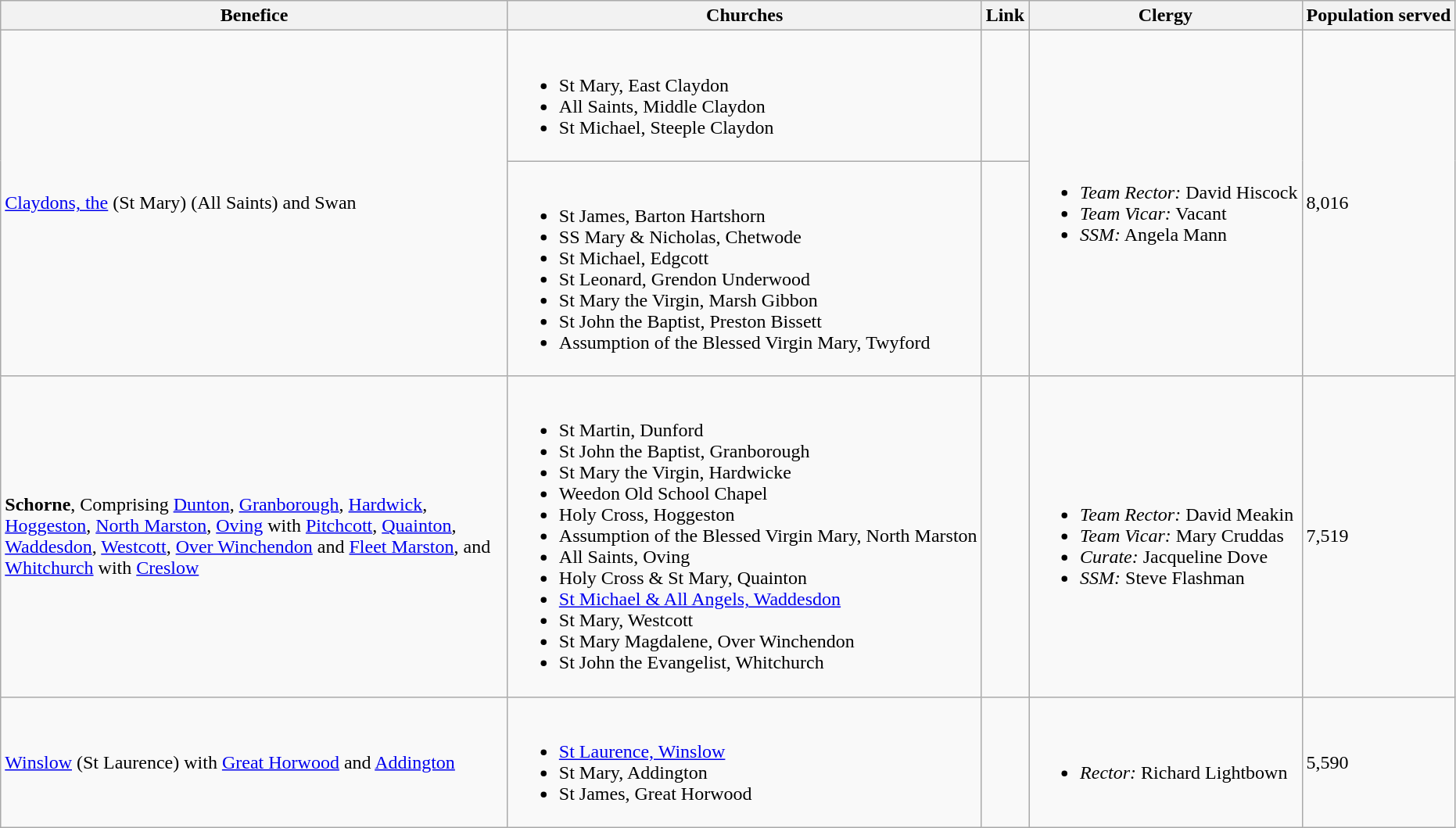<table class="wikitable">
<tr>
<th width="425">Benefice</th>
<th>Churches</th>
<th>Link</th>
<th>Clergy</th>
<th>Population served</th>
</tr>
<tr>
<td rowspan="2"><a href='#'>Claydons, the</a> (St Mary) (All Saints) and Swan</td>
<td><br><ul><li>St Mary, East Claydon</li><li>All Saints, Middle Claydon</li><li>St Michael, Steeple Claydon</li></ul></td>
<td></td>
<td rowspan="2"><br><ul><li><em>Team Rector:</em> David Hiscock</li><li><em>Team Vicar:</em> Vacant</li><li><em>SSM:</em> Angela Mann</li></ul></td>
<td rowspan="2">8,016</td>
</tr>
<tr>
<td><br><ul><li>St James, Barton Hartshorn</li><li>SS Mary & Nicholas, Chetwode</li><li>St Michael, Edgcott</li><li>St Leonard, Grendon Underwood</li><li>St Mary the Virgin, Marsh Gibbon</li><li>St John the Baptist, Preston Bissett</li><li>Assumption of the Blessed Virgin Mary, Twyford</li></ul></td>
<td></td>
</tr>
<tr>
<td><strong>Schorne</strong>, Comprising <a href='#'>Dunton</a>, <a href='#'>Granborough</a>, <a href='#'>Hardwick</a>, <a href='#'>Hoggeston</a>, <a href='#'>North Marston</a>, <a href='#'>Oving</a> with <a href='#'>Pitchcott</a>, <a href='#'>Quainton</a>, <a href='#'>Waddesdon</a>, <a href='#'>Westcott</a>, <a href='#'>Over Winchendon</a> and <a href='#'>Fleet Marston</a>, and <a href='#'>Whitchurch</a> with <a href='#'>Creslow</a></td>
<td><br><ul><li>St Martin, Dunford</li><li>St John the Baptist, Granborough</li><li>St Mary the Virgin, Hardwicke</li><li>Weedon Old School Chapel</li><li>Holy Cross, Hoggeston</li><li>Assumption of the Blessed Virgin Mary, North Marston</li><li>All Saints, Oving</li><li>Holy Cross & St Mary, Quainton</li><li><a href='#'>St Michael & All Angels, Waddesdon</a></li><li>St Mary, Westcott</li><li>St Mary Magdalene, Over Winchendon</li><li>St John the Evangelist, Whitchurch</li></ul></td>
<td></td>
<td><br><ul><li><em>Team Rector:</em> David Meakin</li><li><em>Team Vicar:</em> Mary Cruddas</li><li><em>Curate:</em> Jacqueline Dove</li><li><em>SSM:</em> Steve Flashman</li></ul></td>
<td>7,519</td>
</tr>
<tr>
<td><a href='#'>Winslow</a> (St Laurence) with <a href='#'>Great Horwood</a> and <a href='#'>Addington</a></td>
<td><br><ul><li><a href='#'>St Laurence, Winslow</a></li><li>St Mary, Addington</li><li>St James, Great Horwood</li></ul></td>
<td></td>
<td><br><ul><li><em>Rector:</em> Richard Lightbown</li></ul></td>
<td>5,590</td>
</tr>
</table>
